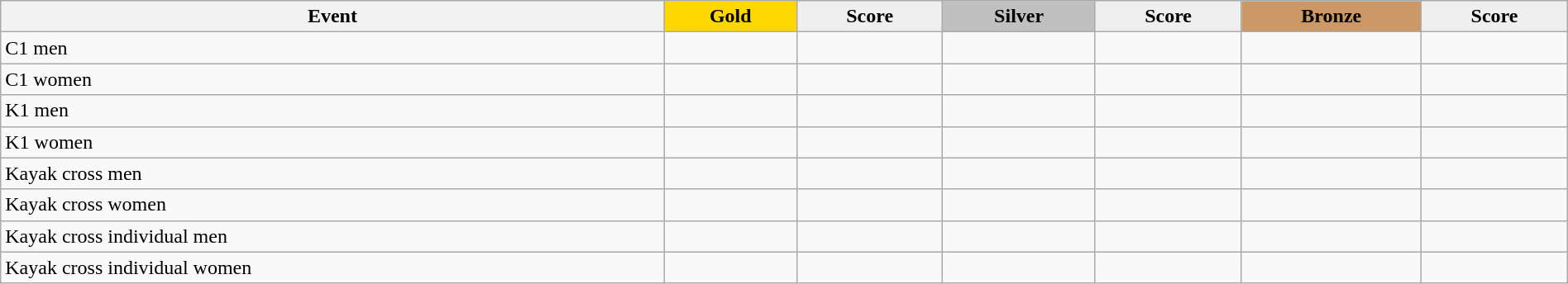<table class="wikitable" width=100%>
<tr>
<th>Event</th>
<td align=center bgcolor="gold"><strong>Gold</strong></td>
<td align=center bgcolor="EFEFEF"><strong>Score</strong></td>
<td align=center bgcolor="silver"><strong>Silver</strong></td>
<td align=center bgcolor="EFEFEF"><strong>Score</strong></td>
<td align=center bgcolor="CC9966"><strong>Bronze</strong></td>
<td align=center bgcolor="EFEFEF"><strong>Score</strong></td>
</tr>
<tr>
<td>C1 men</td>
<td></td>
<td></td>
<td></td>
<td></td>
<td></td>
<td></td>
</tr>
<tr>
<td>C1 women</td>
<td></td>
<td></td>
<td></td>
<td></td>
<td></td>
<td></td>
</tr>
<tr>
<td>K1 men</td>
<td></td>
<td></td>
<td></td>
<td></td>
<td></td>
<td></td>
</tr>
<tr>
<td>K1 women</td>
<td></td>
<td></td>
<td></td>
<td></td>
<td></td>
<td></td>
</tr>
<tr>
<td>Kayak cross men</td>
<td></td>
<td></td>
<td></td>
<td></td>
<td></td>
<td></td>
</tr>
<tr>
<td>Kayak cross women</td>
<td></td>
<td></td>
<td></td>
<td></td>
<td></td>
<td></td>
</tr>
<tr>
<td>Kayak cross individual men</td>
<td></td>
<td></td>
<td></td>
<td></td>
<td></td>
<td></td>
</tr>
<tr>
<td>Kayak cross individual women</td>
<td></td>
<td></td>
<td></td>
<td></td>
<td></td>
<td></td>
</tr>
</table>
